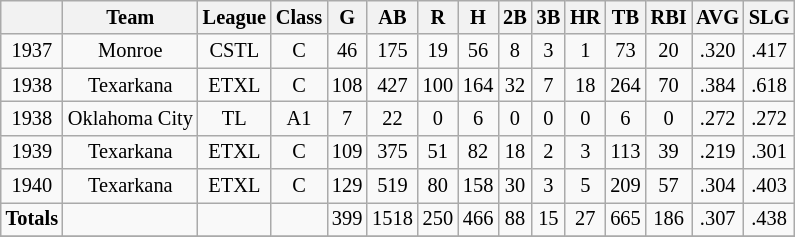<table class="wikitable" style="font-size:85%;">
<tr>
<th></th>
<th>Team</th>
<th>League</th>
<th>Class</th>
<th>G</th>
<th>AB</th>
<th>R</th>
<th>H</th>
<th>2B</th>
<th>3B</th>
<th>HR</th>
<th>TB</th>
<th>RBI</th>
<th>AVG</th>
<th>SLG</th>
</tr>
<tr align=center>
<td>1937</td>
<td>Monroe</td>
<td>CSTL</td>
<td>C</td>
<td>46</td>
<td>175</td>
<td>19</td>
<td>56</td>
<td>8</td>
<td>3</td>
<td>1</td>
<td>73</td>
<td>20</td>
<td>.320</td>
<td>.417</td>
</tr>
<tr align=center>
<td>1938</td>
<td>Texarkana</td>
<td>ETXL</td>
<td>C</td>
<td>108</td>
<td>427</td>
<td>100</td>
<td>164</td>
<td>32</td>
<td>7</td>
<td>18</td>
<td>264</td>
<td>70</td>
<td>.384</td>
<td>.618</td>
</tr>
<tr align=center>
<td>1938</td>
<td>Oklahoma City</td>
<td>TL</td>
<td>A1</td>
<td>7</td>
<td>22</td>
<td>0</td>
<td>6</td>
<td>0</td>
<td>0</td>
<td>0</td>
<td>6</td>
<td>0</td>
<td>.272</td>
<td>.272</td>
</tr>
<tr align=center>
<td>1939</td>
<td>Texarkana</td>
<td>ETXL</td>
<td>C</td>
<td>109</td>
<td>375</td>
<td>51</td>
<td>82</td>
<td>18</td>
<td>2</td>
<td>3</td>
<td>113</td>
<td>39</td>
<td>.219</td>
<td>.301</td>
</tr>
<tr align=center>
<td>1940</td>
<td>Texarkana</td>
<td>ETXL</td>
<td>C</td>
<td>129</td>
<td>519</td>
<td>80</td>
<td>158</td>
<td>30</td>
<td>3</td>
<td>5</td>
<td>209</td>
<td>57</td>
<td>.304</td>
<td>.403</td>
</tr>
<tr align=center>
<td><strong>Totals</strong></td>
<td></td>
<td></td>
<td></td>
<td>399</td>
<td>1518</td>
<td>250</td>
<td>466</td>
<td>88</td>
<td>15</td>
<td>27</td>
<td>665</td>
<td>186</td>
<td>.307</td>
<td>.438</td>
</tr>
<tr align=center>
</tr>
</table>
